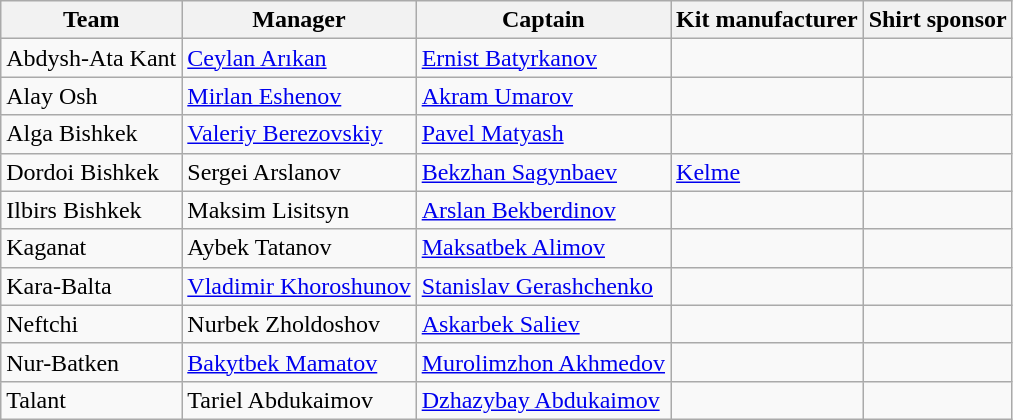<table class="wikitable sortable" style="text-align: left;">
<tr>
<th>Team</th>
<th>Manager</th>
<th>Captain</th>
<th>Kit manufacturer</th>
<th>Shirt sponsor</th>
</tr>
<tr>
<td>Abdysh-Ata Kant</td>
<td> <a href='#'>Ceylan Arıkan</a></td>
<td> <a href='#'>Ernist Batyrkanov</a></td>
<td></td>
<td></td>
</tr>
<tr>
<td>Alay Osh</td>
<td> <a href='#'>Mirlan Eshenov</a></td>
<td> <a href='#'>Akram Umarov</a></td>
<td></td>
<td></td>
</tr>
<tr>
<td>Alga Bishkek</td>
<td> <a href='#'>Valeriy Berezovskiy</a></td>
<td> <a href='#'>Pavel Matyash</a></td>
<td></td>
<td></td>
</tr>
<tr>
<td>Dordoi Bishkek</td>
<td> Sergei Arslanov</td>
<td> <a href='#'>Bekzhan Sagynbaev</a></td>
<td><a href='#'>Kelme</a></td>
<td></td>
</tr>
<tr>
<td>Ilbirs Bishkek</td>
<td> Maksim Lisitsyn</td>
<td> <a href='#'>Arslan Bekberdinov</a></td>
<td></td>
<td></td>
</tr>
<tr>
<td>Kaganat</td>
<td> Aybek Tatanov</td>
<td> <a href='#'>Maksatbek Alimov</a></td>
<td></td>
<td></td>
</tr>
<tr>
<td>Kara-Balta</td>
<td> <a href='#'>Vladimir Khoroshunov</a></td>
<td> <a href='#'>Stanislav Gerashchenko</a></td>
<td></td>
<td></td>
</tr>
<tr>
<td>Neftchi</td>
<td> Nurbek Zholdoshov</td>
<td> <a href='#'>Askarbek Saliev</a></td>
<td></td>
<td></td>
</tr>
<tr>
<td>Nur-Batken</td>
<td> <a href='#'>Bakytbek Mamatov</a></td>
<td> <a href='#'>Murolimzhon Akhmedov</a></td>
<td></td>
<td></td>
</tr>
<tr>
<td>Talant</td>
<td> Tariel Abdukaimov</td>
<td> <a href='#'>Dzhazybay Abdukaimov</a></td>
<td></td>
<td></td>
</tr>
</table>
